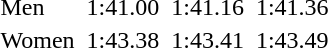<table>
<tr>
<td>Men</td>
<td></td>
<td>1:41.00</td>
<td></td>
<td>1:41.16</td>
<td></td>
<td>1:41.36</td>
</tr>
<tr>
<td>Women</td>
<td></td>
<td>1:43.38</td>
<td></td>
<td>1:43.41</td>
<td></td>
<td>1:43.49</td>
</tr>
</table>
